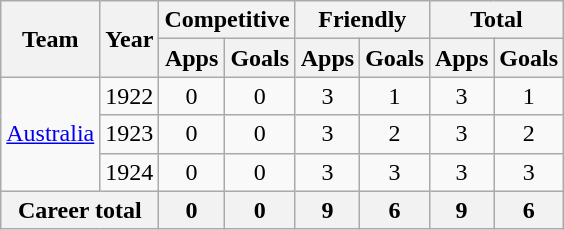<table class="wikitable" style="text-align:center">
<tr>
<th rowspan=2>Team</th>
<th rowspan=2>Year</th>
<th colspan=2>Competitive</th>
<th colspan=2>Friendly</th>
<th colspan=2>Total</th>
</tr>
<tr>
<th>Apps</th>
<th>Goals</th>
<th>Apps</th>
<th>Goals</th>
<th>Apps</th>
<th>Goals</th>
</tr>
<tr>
<td rowspan="3"><a href='#'>Australia</a></td>
<td>1922</td>
<td>0</td>
<td>0</td>
<td>3</td>
<td>1</td>
<td>3</td>
<td>1</td>
</tr>
<tr>
<td>1923</td>
<td>0</td>
<td>0</td>
<td>3</td>
<td>2</td>
<td>3</td>
<td>2</td>
</tr>
<tr>
<td>1924</td>
<td>0</td>
<td>0</td>
<td>3</td>
<td>3</td>
<td>3</td>
<td>3</td>
</tr>
<tr>
<th colspan=2>Career total</th>
<th>0</th>
<th>0</th>
<th>9</th>
<th>6</th>
<th>9</th>
<th>6</th>
</tr>
</table>
